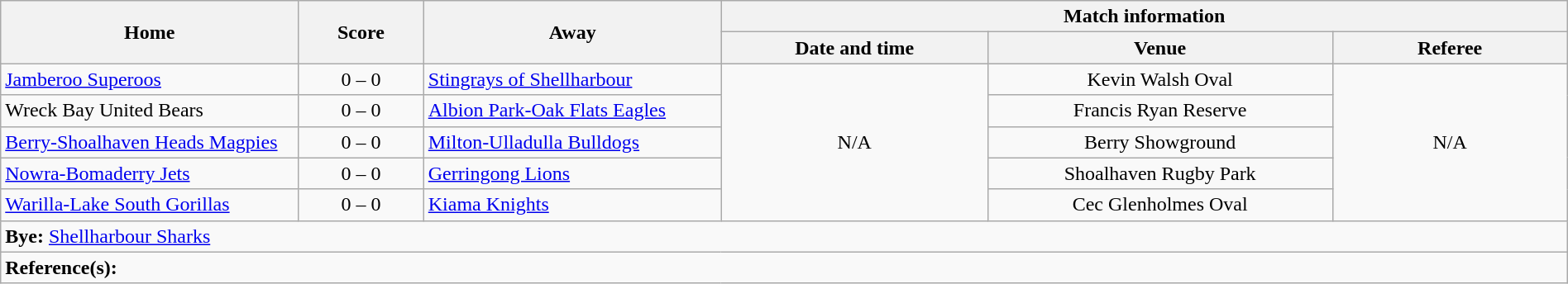<table class="wikitable" width="100% text-align:center;">
<tr>
<th rowspan="2" width="19%">Home</th>
<th rowspan="2" width="8%">Score</th>
<th rowspan="2" width="19%">Away</th>
<th colspan="3">Match information</th>
</tr>
<tr bgcolor="#CCCCCC">
<th width="17%">Date and time</th>
<th width="22%">Venue</th>
<th>Referee</th>
</tr>
<tr>
<td> <a href='#'>Jamberoo Superoos</a></td>
<td style="text-align:center;">0 – 0</td>
<td> <a href='#'>Stingrays of Shellharbour</a></td>
<td rowspan="5" style="text-align:center;">N/A</td>
<td style="text-align:center;">Kevin Walsh Oval</td>
<td rowspan="5" style="text-align:center;">N/A</td>
</tr>
<tr>
<td> Wreck Bay United Bears</td>
<td style="text-align:center;">0 – 0</td>
<td> <a href='#'>Albion Park-Oak Flats Eagles</a></td>
<td style="text-align:center;">Francis Ryan Reserve</td>
</tr>
<tr>
<td> <a href='#'>Berry-Shoalhaven Heads Magpies</a></td>
<td style="text-align:center;">0 – 0</td>
<td> <a href='#'>Milton-Ulladulla Bulldogs</a></td>
<td style="text-align:center;">Berry Showground</td>
</tr>
<tr>
<td> <a href='#'>Nowra-Bomaderry Jets</a></td>
<td style="text-align:center;">0 – 0</td>
<td> <a href='#'>Gerringong Lions</a></td>
<td style="text-align:center;">Shoalhaven Rugby Park</td>
</tr>
<tr>
<td> <a href='#'>Warilla-Lake South Gorillas</a></td>
<td style="text-align:center;">0 – 0</td>
<td> <a href='#'>Kiama Knights</a></td>
<td style="text-align:center;">Cec Glenholmes Oval</td>
</tr>
<tr>
<td colspan="6"><strong>Bye:</strong>  <a href='#'>Shellharbour Sharks</a></td>
</tr>
<tr>
<td colspan="6"><strong>Reference(s):</strong></td>
</tr>
</table>
